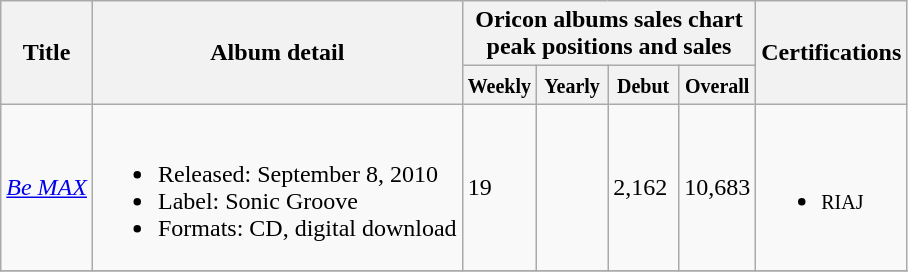<table class="wikitable">
<tr>
<th rowspan="2">Title</th>
<th rowspan="2">Album detail</th>
<th colspan="4">Oricon albums sales chart peak positions and sales</th>
<th rowspan="2">Certifications</th>
</tr>
<tr>
<th width="40"><small>Weekly</small></th>
<th width="40"><small>Yearly</small></th>
<th width="40"><small>Debut</small></th>
<th width="40"><small>Overall</small></th>
</tr>
<tr>
<td><em><a href='#'>Be MAX</a></em></td>
<td><br><ul><li>Released: September 8, 2010</li><li>Label: Sonic Groove</li><li>Formats: CD, digital download</li></ul></td>
<td>19</td>
<td></td>
<td>2,162 </td>
<td>10,683</td>
<td><br><ul><li><small>RIAJ</small></li></ul></td>
</tr>
<tr>
</tr>
</table>
